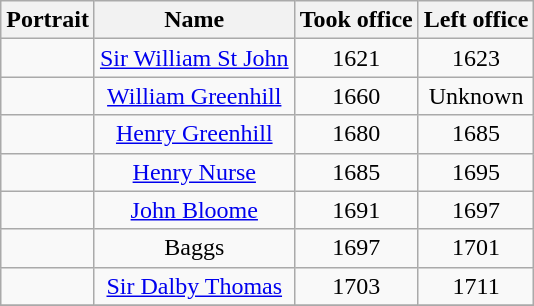<table class="wikitable" style="text-align:Center">
<tr>
<th>Portrait</th>
<th>Name</th>
<th scope="col">Took office</th>
<th scope="col">Left office</th>
</tr>
<tr>
<td></td>
<td><a href='#'>Sir William St John</a></td>
<td>1621</td>
<td>1623</td>
</tr>
<tr>
<td></td>
<td><a href='#'>William Greenhill</a></td>
<td>1660</td>
<td>Unknown</td>
</tr>
<tr>
<td></td>
<td><a href='#'>Henry Greenhill</a></td>
<td>1680</td>
<td>1685</td>
</tr>
<tr>
<td></td>
<td><a href='#'>Henry Nurse</a></td>
<td>1685</td>
<td>1695</td>
</tr>
<tr>
<td></td>
<td><a href='#'>John Bloome</a></td>
<td>1691</td>
<td>1697</td>
</tr>
<tr>
<td></td>
<td>Baggs</td>
<td>1697</td>
<td>1701</td>
</tr>
<tr>
<td></td>
<td><a href='#'> Sir Dalby Thomas</a></td>
<td>1703</td>
<td>1711</td>
</tr>
<tr>
</tr>
</table>
